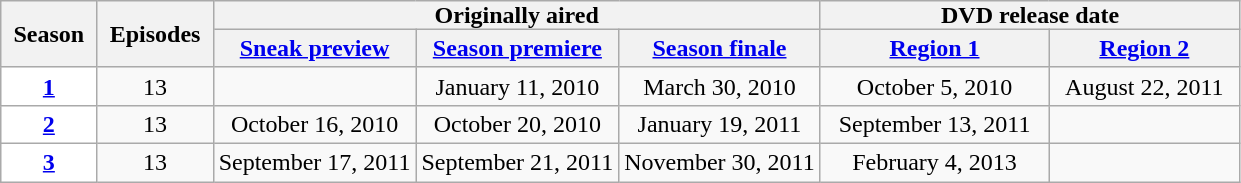<table class="wikitable">
<tr>
<th style="padding:0 8px;" rowspan="2">Season</th>
<th style="padding:0 8px;" rowspan="2">Episodes</th>
<th style="padding:0 80px;" colspan="3">Originally aired</th>
<th style="padding:0 80px;" colspan="2">DVD release date</th>
</tr>
<tr>
<th><a href='#'>Sneak preview</a></th>
<th><a href='#'>Season premiere</a></th>
<th><a href='#'>Season finale</a></th>
<th><a href='#'>Region 1</a></th>
<th><a href='#'>Region 2</a></th>
</tr>
<tr>
<td style="background:White; color:#100; text-align:center;"><strong><a href='#'>1</a></strong></td>
<td style="text-align:center;">13</td>
<td></td>
<td style="text-align:center;">January 11, 2010</td>
<td style="text-align:center;">March 30, 2010</td>
<td style="text-align:center;">October 5, 2010</td>
<td style="text-align:center;">August 22, 2011</td>
</tr>
<tr>
<td style="background:White; color:#100; text-align:center;"><strong><a href='#'>2</a></strong></td>
<td style="text-align:center;">13</td>
<td style="text-align:center;">October 16, 2010</td>
<td style="text-align:center;">October 20, 2010</td>
<td style="text-align:center;">January 19, 2011</td>
<td style="text-align:center;">September 13, 2011</td>
<td></td>
</tr>
<tr>
<td style="background:White; color:#100; text-align:center;"><strong><a href='#'>3</a></strong></td>
<td style="text-align:center;">13</td>
<td style="text-align:center;">September 17, 2011</td>
<td style="text-align:center;">September 21, 2011</td>
<td style="text-align:center;">November 30, 2011</td>
<td style="text-align:center;">February 4, 2013</td>
<td></td>
</tr>
</table>
